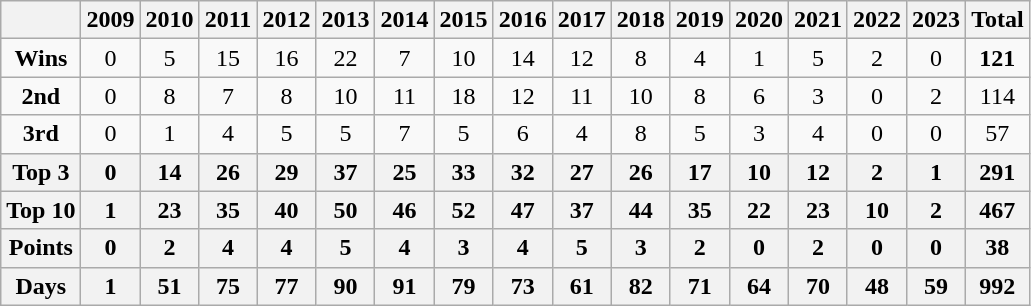<table class="wikitable" style="text-align: center;">
<tr>
<th></th>
<th>2009</th>
<th>2010</th>
<th>2011</th>
<th>2012</th>
<th>2013</th>
<th>2014</th>
<th>2015</th>
<th>2016</th>
<th>2017</th>
<th>2018</th>
<th>2019</th>
<th>2020</th>
<th>2021</th>
<th>2022</th>
<th>2023</th>
<th>Total</th>
</tr>
<tr>
<td><strong>Wins</strong></td>
<td>0</td>
<td>5</td>
<td>15</td>
<td>16</td>
<td>22</td>
<td>7</td>
<td>10</td>
<td>14</td>
<td>12</td>
<td>8</td>
<td>4</td>
<td>1</td>
<td>5</td>
<td>2</td>
<td>0</td>
<td><strong>121</strong></td>
</tr>
<tr>
<td><strong>2nd</strong></td>
<td>0</td>
<td>8</td>
<td>7</td>
<td>8</td>
<td>10</td>
<td>11</td>
<td>18</td>
<td>12</td>
<td>11</td>
<td>10</td>
<td>8</td>
<td>6</td>
<td>3</td>
<td>0</td>
<td>2</td>
<td>114</td>
</tr>
<tr>
<td><strong>3rd</strong></td>
<td>0</td>
<td>1</td>
<td>4</td>
<td>5</td>
<td>5</td>
<td>7</td>
<td>5</td>
<td>6</td>
<td>4</td>
<td>8</td>
<td>5</td>
<td>3</td>
<td>4</td>
<td>0</td>
<td>0</td>
<td>57</td>
</tr>
<tr>
<th>Top 3</th>
<th>0</th>
<th>14</th>
<th>26</th>
<th>29</th>
<th>37</th>
<th>25</th>
<th>33</th>
<th>32</th>
<th>27</th>
<th>26</th>
<th>17</th>
<th>10</th>
<th>12</th>
<th>2</th>
<th>1</th>
<th>291</th>
</tr>
<tr>
<th>Top 10</th>
<th>1</th>
<th>23</th>
<th>35</th>
<th>40</th>
<th>50</th>
<th>46</th>
<th>52</th>
<th>47</th>
<th>37</th>
<th>44</th>
<th>35</th>
<th>22</th>
<th>23</th>
<th>10</th>
<th>2</th>
<th>467</th>
</tr>
<tr>
<th>Points</th>
<th>0</th>
<th>2</th>
<th>4</th>
<th>4</th>
<th>5</th>
<th>4</th>
<th>3</th>
<th>4</th>
<th>5</th>
<th>3</th>
<th>2</th>
<th>0</th>
<th>2</th>
<th>0</th>
<th>0</th>
<th>38</th>
</tr>
<tr>
<th>Days</th>
<th>1</th>
<th>51</th>
<th>75</th>
<th>77</th>
<th>90</th>
<th>91</th>
<th>79</th>
<th>73</th>
<th>61</th>
<th>82</th>
<th>71</th>
<th>64</th>
<th>70</th>
<th>48</th>
<th>59</th>
<th>992</th>
</tr>
</table>
